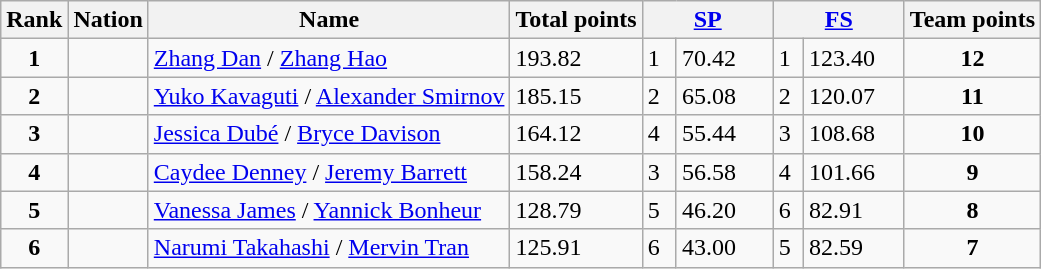<table class="wikitable sortable">
<tr>
<th>Rank</th>
<th>Nation</th>
<th>Name</th>
<th>Total points</th>
<th colspan="2" width="80px"><a href='#'>SP</a></th>
<th colspan="2" width="80px"><a href='#'>FS</a></th>
<th>Team points</th>
</tr>
<tr>
<td align="center"><strong>1</strong></td>
<td></td>
<td><a href='#'>Zhang Dan</a> / <a href='#'>Zhang Hao</a></td>
<td>193.82</td>
<td>1</td>
<td>70.42</td>
<td>1</td>
<td>123.40</td>
<td align="center"><strong>12</strong></td>
</tr>
<tr>
<td align="center"><strong>2</strong></td>
<td></td>
<td><a href='#'>Yuko Kavaguti</a> / <a href='#'>Alexander Smirnov</a></td>
<td>185.15</td>
<td>2</td>
<td>65.08</td>
<td>2</td>
<td>120.07</td>
<td align="center"><strong>11</strong></td>
</tr>
<tr>
<td align="center"><strong>3</strong></td>
<td></td>
<td><a href='#'>Jessica Dubé</a> / <a href='#'>Bryce Davison</a></td>
<td>164.12</td>
<td>4</td>
<td>55.44</td>
<td>3</td>
<td>108.68</td>
<td align="center"><strong>10</strong></td>
</tr>
<tr>
<td align="center"><strong>4</strong></td>
<td></td>
<td><a href='#'>Caydee Denney</a> / <a href='#'>Jeremy Barrett</a></td>
<td>158.24</td>
<td>3</td>
<td>56.58</td>
<td>4</td>
<td>101.66</td>
<td align="center"><strong>9</strong></td>
</tr>
<tr>
<td align="center"><strong>5</strong></td>
<td></td>
<td><a href='#'>Vanessa James</a> / <a href='#'>Yannick Bonheur</a></td>
<td>128.79</td>
<td>5</td>
<td>46.20</td>
<td>6</td>
<td>82.91</td>
<td align="center"><strong>8</strong></td>
</tr>
<tr>
<td align="center"><strong>6</strong></td>
<td></td>
<td><a href='#'>Narumi Takahashi</a> / <a href='#'>Mervin Tran</a></td>
<td>125.91</td>
<td>6</td>
<td>43.00</td>
<td>5</td>
<td>82.59</td>
<td align="center"><strong>7</strong></td>
</tr>
</table>
